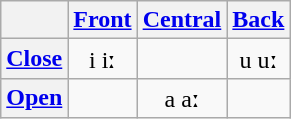<table class="wikitable IPA" style="text-align: center;">
<tr>
<th></th>
<th><a href='#'>Front</a></th>
<th><a href='#'>Central</a></th>
<th><a href='#'>Back</a></th>
</tr>
<tr>
<th><a href='#'>Close</a></th>
<td>i iː</td>
<td></td>
<td>u uː</td>
</tr>
<tr>
<th><a href='#'>Open</a></th>
<td></td>
<td>a aː</td>
<td></td>
</tr>
</table>
